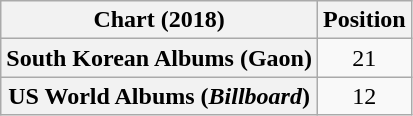<table class="wikitable sortable plainrowheaders" style="text-align:center">
<tr>
<th scope="col">Chart (2018)</th>
<th scope="col">Position</th>
</tr>
<tr>
<th scope="row">South Korean Albums (Gaon)</th>
<td>21</td>
</tr>
<tr>
<th scope="row">US World Albums (<em>Billboard</em>)</th>
<td>12</td>
</tr>
</table>
